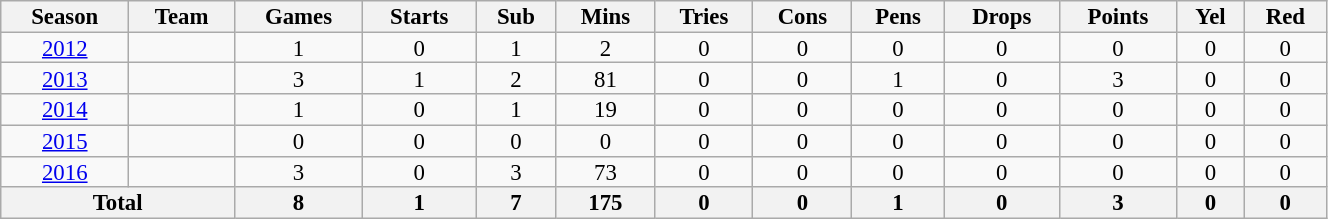<table class="wikitable" style="text-align:center; line-height:90%; font-size:95%; width:70%;">
<tr>
<th>Season</th>
<th>Team</th>
<th>Games</th>
<th>Starts</th>
<th>Sub</th>
<th>Mins</th>
<th>Tries</th>
<th>Cons</th>
<th>Pens</th>
<th>Drops</th>
<th>Points</th>
<th>Yel</th>
<th>Red</th>
</tr>
<tr>
<td><a href='#'>2012</a></td>
<td></td>
<td>1</td>
<td>0</td>
<td>1</td>
<td>2</td>
<td>0</td>
<td>0</td>
<td>0</td>
<td>0</td>
<td>0</td>
<td>0</td>
<td>0</td>
</tr>
<tr>
<td><a href='#'>2013</a></td>
<td></td>
<td>3</td>
<td>1</td>
<td>2</td>
<td>81</td>
<td>0</td>
<td>0</td>
<td>1</td>
<td>0</td>
<td>3</td>
<td>0</td>
<td>0</td>
</tr>
<tr>
<td><a href='#'>2014</a></td>
<td></td>
<td>1</td>
<td>0</td>
<td>1</td>
<td>19</td>
<td>0</td>
<td>0</td>
<td>0</td>
<td>0</td>
<td>0</td>
<td>0</td>
<td>0</td>
</tr>
<tr>
<td><a href='#'>2015</a></td>
<td></td>
<td>0</td>
<td>0</td>
<td>0</td>
<td>0</td>
<td>0</td>
<td>0</td>
<td>0</td>
<td>0</td>
<td>0</td>
<td>0</td>
<td>0</td>
</tr>
<tr>
<td><a href='#'>2016</a></td>
<td></td>
<td>3</td>
<td>0</td>
<td>3</td>
<td>73</td>
<td>0</td>
<td>0</td>
<td>0</td>
<td>0</td>
<td>0</td>
<td>0</td>
<td>0</td>
</tr>
<tr>
<th colspan="2">Total</th>
<th>8</th>
<th>1</th>
<th>7</th>
<th>175</th>
<th>0</th>
<th>0</th>
<th>1</th>
<th>0</th>
<th>3</th>
<th>0</th>
<th>0</th>
</tr>
</table>
